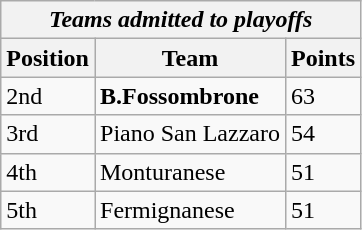<table class="wikitable">
<tr>
<th colspan="3"><em>Teams admitted to playoffs</em></th>
</tr>
<tr>
<th>Position</th>
<th>Team</th>
<th>Points</th>
</tr>
<tr>
<td>2nd</td>
<td><strong>B.Fossombrone</strong></td>
<td>63</td>
</tr>
<tr>
<td>3rd</td>
<td>Piano San Lazzaro</td>
<td>54</td>
</tr>
<tr>
<td>4th</td>
<td>Monturanese</td>
<td>51</td>
</tr>
<tr>
<td>5th</td>
<td>Fermignanese</td>
<td>51</td>
</tr>
</table>
